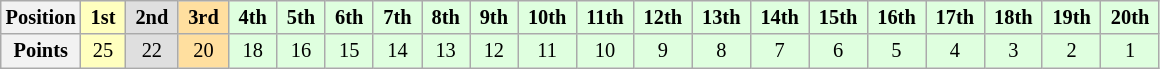<table class="wikitable" style="font-size:85%; text-align:center">
<tr>
<th>Position</th>
<td style="background:#ffffbf;"> <strong>1st</strong> </td>
<td style="background:#dfdfdf;"> <strong>2nd</strong> </td>
<td style="background:#ffdf9f;"> <strong>3rd</strong> </td>
<td style="background:#dfffdf;"> <strong>4th</strong> </td>
<td style="background:#dfffdf;"> <strong>5th</strong> </td>
<td style="background:#dfffdf;"> <strong>6th</strong> </td>
<td style="background:#dfffdf;"> <strong>7th</strong> </td>
<td style="background:#dfffdf;"> <strong>8th</strong> </td>
<td style="background:#dfffdf;"> <strong>9th</strong> </td>
<td style="background:#dfffdf;"> <strong>10th</strong> </td>
<td style="background:#dfffdf;"> <strong>11th</strong> </td>
<td style="background:#dfffdf;"> <strong>12th</strong> </td>
<td style="background:#dfffdf;"> <strong>13th</strong> </td>
<td style="background:#dfffdf;"> <strong>14th</strong> </td>
<td style="background:#dfffdf;"> <strong>15th</strong> </td>
<td style="background:#dfffdf;"> <strong>16th</strong> </td>
<td style="background:#dfffdf;"> <strong>17th</strong> </td>
<td style="background:#dfffdf;"> <strong>18th</strong> </td>
<td style="background:#dfffdf;"> <strong>19th</strong> </td>
<td style="background:#dfffdf;"> <strong>20th</strong> </td>
</tr>
<tr>
<th>Points</th>
<td style="background:#ffffbf;">25</td>
<td style="background:#dfdfdf;">22</td>
<td style="background:#ffdf9f;">20</td>
<td style="background:#dfffdf;">18</td>
<td style="background:#dfffdf;">16</td>
<td style="background:#dfffdf;">15</td>
<td style="background:#dfffdf;">14</td>
<td style="background:#dfffdf;">13</td>
<td style="background:#dfffdf;">12</td>
<td style="background:#dfffdf;">11</td>
<td style="background:#dfffdf;">10</td>
<td style="background:#dfffdf;">9</td>
<td style="background:#dfffdf;">8</td>
<td style="background:#dfffdf;">7</td>
<td style="background:#dfffdf;">6</td>
<td style="background:#dfffdf;">5</td>
<td style="background:#dfffdf;">4</td>
<td style="background:#dfffdf;">3</td>
<td style="background:#dfffdf;">2</td>
<td style="background:#dfffdf;">1</td>
</tr>
</table>
